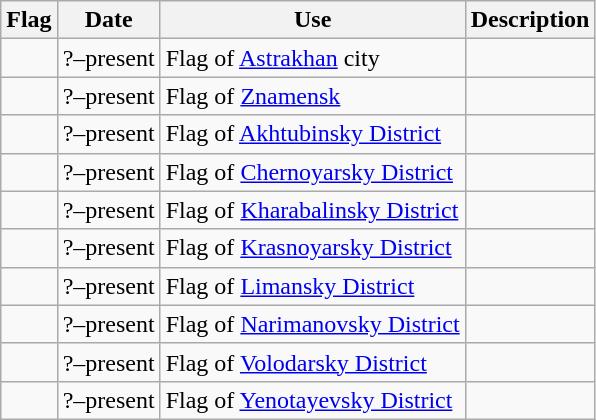<table class="wikitable">
<tr>
<th>Flag</th>
<th>Date</th>
<th>Use</th>
<th>Description</th>
</tr>
<tr>
<td></td>
<td>?–present</td>
<td>Flag of <a href='#'>Astrakhan</a> city</td>
<td></td>
</tr>
<tr>
<td></td>
<td>?–present</td>
<td>Flag of <a href='#'>Znamensk</a></td>
<td></td>
</tr>
<tr>
<td></td>
<td>?–present</td>
<td>Flag of <a href='#'>Akhtubinsky District</a></td>
<td></td>
</tr>
<tr>
<td></td>
<td>?–present</td>
<td>Flag of <a href='#'>Chernoyarsky District</a></td>
<td></td>
</tr>
<tr>
<td></td>
<td>?–present</td>
<td>Flag of <a href='#'>Kharabalinsky District</a></td>
<td></td>
</tr>
<tr>
<td></td>
<td>?–present</td>
<td>Flag of <a href='#'>Krasnoyarsky District</a></td>
<td></td>
</tr>
<tr>
<td></td>
<td>?–present</td>
<td>Flag of <a href='#'>Limansky District</a></td>
<td></td>
</tr>
<tr>
<td></td>
<td>?–present</td>
<td>Flag of <a href='#'>Narimanovsky District</a></td>
<td></td>
</tr>
<tr>
<td></td>
<td>?–present</td>
<td>Flag of <a href='#'>Volodarsky District</a></td>
<td></td>
</tr>
<tr>
<td></td>
<td>?–present</td>
<td>Flag of <a href='#'>Yenotayevsky District</a></td>
<td></td>
</tr>
</table>
